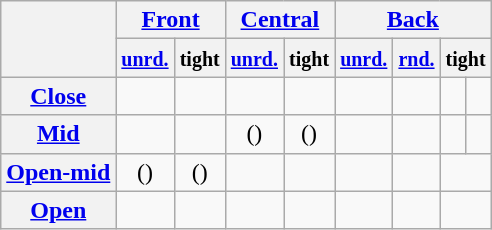<table class="wikitable" style=text-align:center>
<tr>
<th rowspan="2"></th>
<th colspan="2"><a href='#'>Front</a></th>
<th colspan="2"><a href='#'>Central</a></th>
<th colspan="4"><a href='#'>Back</a></th>
</tr>
<tr>
<th><small><a href='#'>unrd.</a></small></th>
<th><small>tight</small></th>
<th><small><a href='#'>unrd.</a></small></th>
<th><small>tight</small></th>
<th><small><a href='#'>unrd.</a></small></th>
<th><small><a href='#'>rnd.</a></small></th>
<th colspan="2"><small>tight</small></th>
</tr>
<tr>
<th><a href='#'>Close</a></th>
<td></td>
<td></td>
<td></td>
<td></td>
<td></td>
<td></td>
<td></td>
<td></td>
</tr>
<tr>
<th><a href='#'>Mid</a></th>
<td></td>
<td></td>
<td>()</td>
<td>()</td>
<td></td>
<td></td>
<td></td>
<td></td>
</tr>
<tr>
<th><a href='#'>Open-mid</a></th>
<td>()</td>
<td>()</td>
<td></td>
<td></td>
<td></td>
<td></td>
<td colspan="2"></td>
</tr>
<tr>
<th><a href='#'>Open</a></th>
<td></td>
<td></td>
<td></td>
<td></td>
<td></td>
<td></td>
<td colspan="2"></td>
</tr>
</table>
